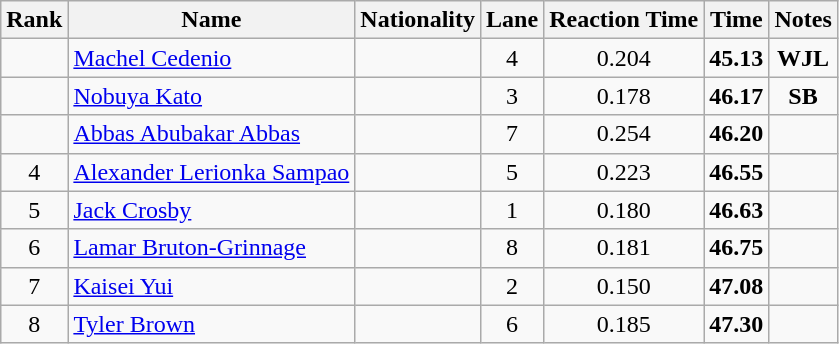<table class="wikitable sortable" style="text-align:center">
<tr>
<th>Rank</th>
<th>Name</th>
<th>Nationality</th>
<th>Lane</th>
<th>Reaction Time</th>
<th>Time</th>
<th>Notes</th>
</tr>
<tr>
<td></td>
<td align=left><a href='#'>Machel Cedenio</a></td>
<td align=left></td>
<td>4</td>
<td>0.204</td>
<td><strong>45.13</strong></td>
<td><strong>WJL</strong></td>
</tr>
<tr>
<td></td>
<td align=left><a href='#'>Nobuya Kato</a></td>
<td align=left></td>
<td>3</td>
<td>0.178</td>
<td><strong>46.17</strong></td>
<td><strong>SB</strong></td>
</tr>
<tr>
<td></td>
<td align=left><a href='#'>Abbas Abubakar Abbas</a></td>
<td align=left></td>
<td>7</td>
<td>0.254</td>
<td><strong>46.20</strong></td>
<td></td>
</tr>
<tr>
<td>4</td>
<td align=left><a href='#'>Alexander Lerionka Sampao</a></td>
<td align=left></td>
<td>5</td>
<td>0.223</td>
<td><strong>46.55</strong></td>
<td></td>
</tr>
<tr>
<td>5</td>
<td align=left><a href='#'>Jack Crosby</a></td>
<td align=left></td>
<td>1</td>
<td>0.180</td>
<td><strong>46.63</strong></td>
<td></td>
</tr>
<tr>
<td>6</td>
<td align=left><a href='#'>Lamar Bruton-Grinnage</a></td>
<td align=left></td>
<td>8</td>
<td>0.181</td>
<td><strong>46.75</strong></td>
<td></td>
</tr>
<tr>
<td>7</td>
<td align=left><a href='#'>Kaisei Yui</a></td>
<td align=left></td>
<td>2</td>
<td>0.150</td>
<td><strong>47.08</strong></td>
<td></td>
</tr>
<tr>
<td>8</td>
<td align=left><a href='#'>Tyler Brown</a></td>
<td align=left></td>
<td>6</td>
<td>0.185</td>
<td><strong>47.30</strong></td>
<td></td>
</tr>
</table>
